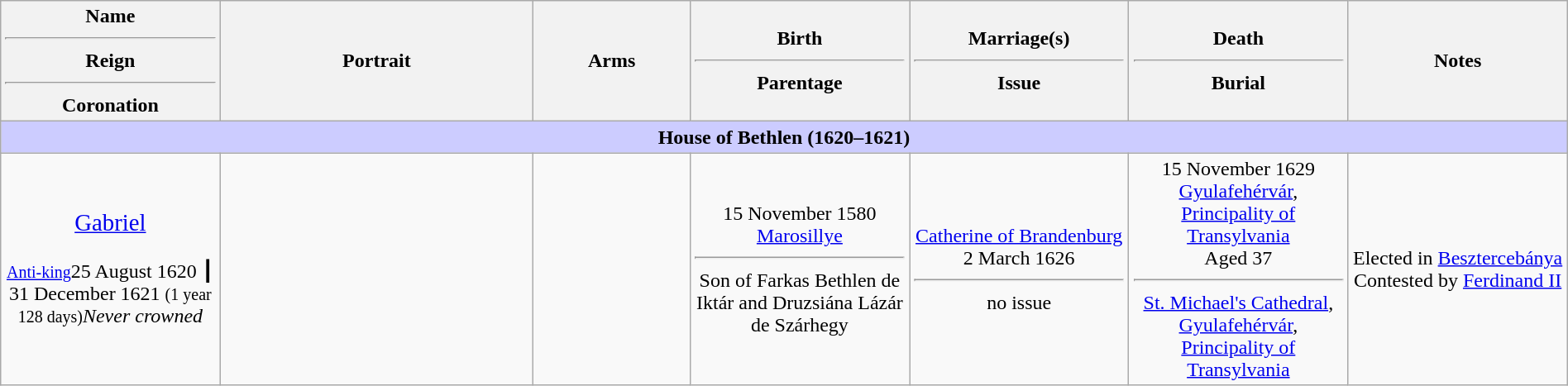<table class="wikitable" style="text-align:Center; width:100%">
<tr>
<th width="14%">Name<hr>Reign<hr>Coronation</th>
<th width="20%">Portrait</th>
<th width="10%">Arms</th>
<th width="14%">Birth<hr>Parentage</th>
<th width="14%">Marriage(s)<hr>Issue</th>
<th width="14%">Death<hr>Burial</th>
<th width="14%">Notes</th>
</tr>
<tr>
<th colspan="7" style="background:#ccccff">House of Bethlen (1620–1621)</th>
</tr>
<tr>
<td><big><a href='#'>Gabriel</a></big><br><small></small><br><small><a href='#'>Anti-king</a></small>25 August 1620
┃
<br>31 December 1621
<small>(1 year 128 days)</small><em>Never crowned</em></td>
<td></td>
<td><br></td>
<td>15 November 1580<br><a href='#'>Marosillye</a><hr>Son of Farkas Bethlen de Iktár and Druzsiána Lázár de Szárhegy</td>
<td><a href='#'>Catherine of Brandenburg</a><br>2 March 1626<hr>no issue</td>
<td>15 November 1629<br><a href='#'>Gyulafehérvár</a>, <a href='#'>Principality of Transylvania</a><br>Aged 37<hr><a href='#'>St. Michael's Cathedral</a>, <a href='#'>Gyulafehérvár</a>, <a href='#'>Principality of Transylvania</a></td>
<td>Elected in <a href='#'>Besztercebánya</a><br>Contested by <a href='#'>Ferdinand II</a></td>
</tr>
</table>
